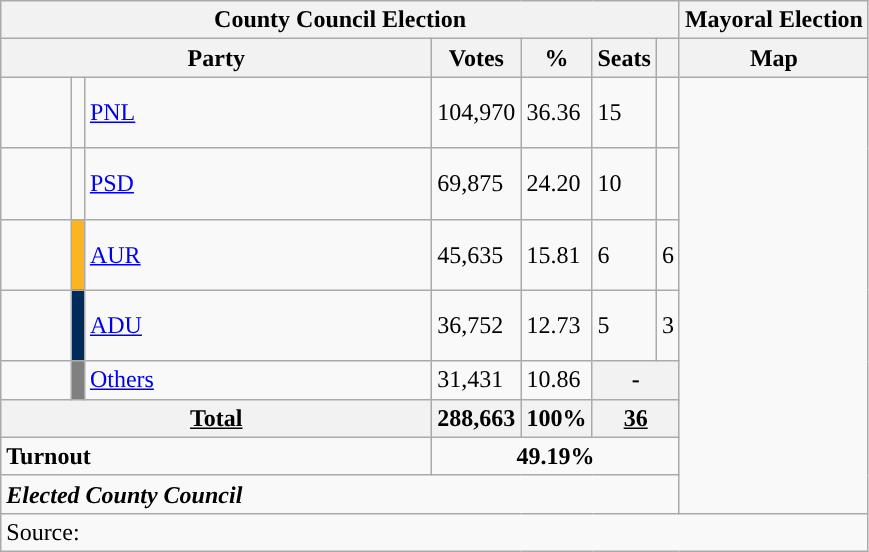<table class="wikitable" style="text-align:left">
<tr>
<th colspan="7">County Council Election</th>
<th>Mayoral Election</th>
</tr>
<tr>
<th colspan="3" width="280">Party</th>
<th>Votes</th>
<th>%</th>
<th>Seats</th>
<th></th>
<th>Map</th>
</tr>
<tr>
<td width="40" height="40"></td>
<td width="1" style="color:inherit;background:"></td>
<td align="left"><a href='#'>PNL</a></td>
<td>104,970</td>
<td>36.36</td>
<td>15</td>
<td></td>
<td rowspan="8"></td>
</tr>
<tr>
<td height="40"></td>
<td style="color:inherit;background:"></td>
<td align="left"><a href='#'>PSD</a></td>
<td>69,875</td>
<td>24.20</td>
<td>10</td>
<td></td>
</tr>
<tr>
<td height="40"></td>
<td style="background:#FCB521;"></td>
<td align="left"><a href='#'>AUR</a></td>
<td>45,635</td>
<td>15.81</td>
<td>6</td>
<td>6</td>
</tr>
<tr>
<td height="40"></td>
<td style="background:#002A59;"></td>
<td align="left"><a href='#'>ADU</a></td>
<td>36,752</td>
<td>12.73</td>
<td>5</td>
<td>3</td>
</tr>
<tr>
<td></td>
<td style="background-color:Grey "></td>
<td align="left"><a href='#'>Others</a></td>
<td>31,431</td>
<td>10.86</td>
<th colspan="2">-</th>
</tr>
<tr>
<th colspan="3"><strong><u>Total</u></strong></th>
<th style="text-align:left">288,663</th>
<th style="text-align:left">100%</th>
<th colspan="2"><strong><u>36</u></strong></th>
</tr>
<tr>
<td colspan="3"><strong>Turnout</strong></td>
<td colspan="4" style="text-align: center"><strong>49.19%</strong></td>
</tr>
<tr>
<td colspan="7"><strong><em>Elected County Council</em></strong></td>
</tr>
<tr>
<td colspan="8">Source: </td>
</tr>
</table>
